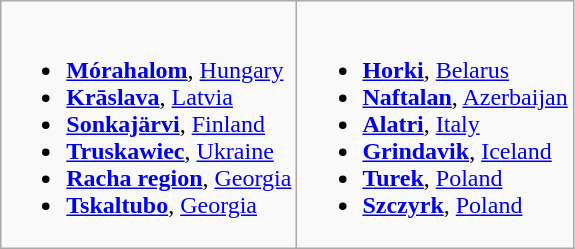<table class="wikitable">
<tr valign="top">
<td><br><ul><li> <strong><a href='#'>Mórahalom</a></strong>, <a href='#'>Hungary</a></li><li> <strong><a href='#'>Krāslava</a></strong>, <a href='#'>Latvia</a></li><li> <strong><a href='#'>Sonkajärvi</a></strong>, <a href='#'>Finland</a></li><li> <strong><a href='#'>Truskawiec</a></strong>, <a href='#'>Ukraine</a></li><li> <strong><a href='#'>Racha region</a></strong>, <a href='#'>Georgia</a></li><li> <strong><a href='#'>Tskaltubo</a></strong>, <a href='#'>Georgia</a></li></ul></td>
<td><br><ul><li> <strong><a href='#'>Horki</a></strong>, <a href='#'>Belarus</a></li><li> <strong><a href='#'>Naftalan</a></strong>, <a href='#'>Azerbaijan</a></li><li> <strong><a href='#'>Alatri</a></strong>, <a href='#'>Italy</a></li><li> <strong><a href='#'>Grindavik</a></strong>, <a href='#'>Iceland</a></li><li> <strong><a href='#'>Turek</a></strong>, <a href='#'>Poland</a></li><li> <strong><a href='#'>Szczyrk</a></strong>, <a href='#'>Poland</a></li></ul></td>
</tr>
</table>
